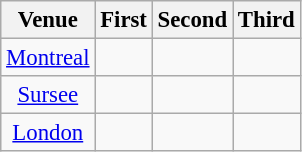<table class="wikitable" style="text-align:center; font-size:95%">
<tr>
<th>Venue</th>
<th>First</th>
<th>Second</th>
<th>Third</th>
</tr>
<tr>
<td align="center"><a href='#'>Montreal</a></td>
<td></td>
<td></td>
<td></td>
</tr>
<tr>
<td align="center"><a href='#'>Sursee</a></td>
<td></td>
<td></td>
<td></td>
</tr>
<tr>
<td align="center"><a href='#'>London</a></td>
<td></td>
<td></td>
<td></td>
</tr>
</table>
